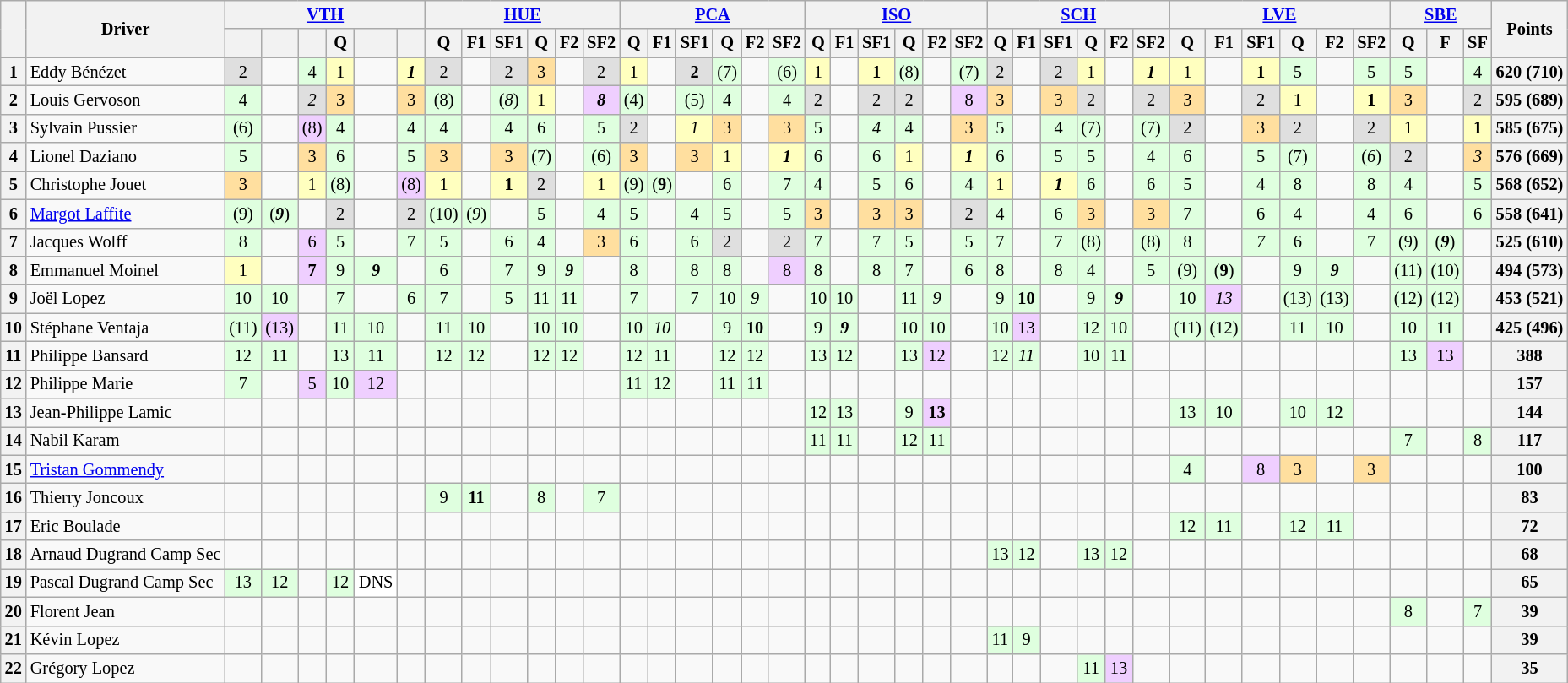<table align=left| class="wikitable" style="font-size: 85%; text-align: center">
<tr valign="top">
<th rowspan=2 valign=middle></th>
<th rowspan=2 valign=middle>Driver</th>
<th colspan=6><a href='#'>VTH</a><br></th>
<th colspan=6><a href='#'>HUE</a><br></th>
<th colspan=6><a href='#'>PCA</a><br></th>
<th colspan=6><a href='#'>ISO</a><br></th>
<th colspan=6><a href='#'>SCH</a><br></th>
<th colspan=6><a href='#'>LVE</a><br></th>
<th colspan=3><a href='#'>SBE</a><br></th>
<th rowspan=2 valign=middle>Points</th>
</tr>
<tr>
<th></th>
<th></th>
<th></th>
<th>Q</th>
<th></th>
<th></th>
<th>Q</th>
<th>F1</th>
<th>SF1</th>
<th>Q</th>
<th>F2</th>
<th>SF2</th>
<th>Q</th>
<th>F1</th>
<th>SF1</th>
<th>Q</th>
<th>F2</th>
<th>SF2</th>
<th>Q</th>
<th>F1</th>
<th>SF1</th>
<th>Q</th>
<th>F2</th>
<th>SF2</th>
<th>Q</th>
<th>F1</th>
<th>SF1</th>
<th>Q</th>
<th>F2</th>
<th>SF2</th>
<th>Q</th>
<th>F1</th>
<th>SF1</th>
<th>Q</th>
<th>F2</th>
<th>SF2</th>
<th>Q</th>
<th>F</th>
<th>SF</th>
</tr>
<tr>
<th>1</th>
<td align=left> Eddy Bénézet</td>
<td style="background:#DFDFDF;">2</td>
<td></td>
<td style="background:#DFFFDF;">4</td>
<td style="background:#FFFFBF;">1</td>
<td></td>
<td style="background:#FFFFBF;"><strong><em>1</em></strong></td>
<td style="background:#DFDFDF;">2</td>
<td></td>
<td style="background:#DFDFDF;">2</td>
<td style="background:#FFDF9F;">3</td>
<td></td>
<td style="background:#DFDFDF;">2</td>
<td style="background:#FFFFBF;">1</td>
<td></td>
<td style="background:#DFDFDF;"><strong>2</strong></td>
<td style="background:#DFFFDF;">(7)</td>
<td></td>
<td style="background:#DFFFDF;">(6)</td>
<td style="background:#FFFFBF;">1</td>
<td></td>
<td style="background:#FFFFBF;"><strong>1</strong></td>
<td style="background:#DFFFDF;">(8)</td>
<td></td>
<td style="background:#DFFFDF;">(7)</td>
<td style="background:#DFDFDF;">2</td>
<td></td>
<td style="background:#DFDFDF;">2</td>
<td style="background:#FFFFBF;">1</td>
<td></td>
<td style="background:#FFFFBF;"><strong><em>1</em></strong></td>
<td style="background:#FFFFBF;">1</td>
<td></td>
<td style="background:#FFFFBF;"><strong>1</strong></td>
<td style="background:#DFFFDF;">5</td>
<td></td>
<td style="background:#DFFFDF;">5</td>
<td style="background:#DFFFDF;">5</td>
<td></td>
<td style="background:#DFFFDF;">4</td>
<th>620 (710)</th>
</tr>
<tr>
<th>2</th>
<td align=left> Louis Gervoson</td>
<td style="background:#DFFFDF;">4</td>
<td></td>
<td style="background:#DFDFDF;"><em>2</em></td>
<td style="background:#FFDF9F;">3</td>
<td></td>
<td style="background:#FFDF9F;">3</td>
<td style="background:#DFFFDF;">(8)</td>
<td></td>
<td style="background:#DFFFDF;">(<em>8</em>)</td>
<td style="background:#FFFFBF;">1</td>
<td></td>
<td style="background:#EFCFFF;"><strong><em>8</em></strong></td>
<td style="background:#DFFFDF;">(4)</td>
<td></td>
<td style="background:#DFFFDF;">(5)</td>
<td style="background:#DFFFDF;">4</td>
<td></td>
<td style="background:#DFFFDF;">4</td>
<td style="background:#DFDFDF;">2</td>
<td></td>
<td style="background:#DFDFDF;">2</td>
<td style="background:#DFDFDF;">2</td>
<td></td>
<td style="background:#EFCFFF;">8</td>
<td style="background:#FFDF9F;">3</td>
<td></td>
<td style="background:#FFDF9F;">3</td>
<td style="background:#DFDFDF;">2</td>
<td></td>
<td style="background:#DFDFDF;">2</td>
<td style="background:#FFDF9F;">3</td>
<td></td>
<td style="background:#DFDFDF;">2</td>
<td style="background:#FFFFBF;">1</td>
<td></td>
<td style="background:#FFFFBF;"><strong>1</strong></td>
<td style="background:#FFDF9F;">3</td>
<td></td>
<td style="background:#DFDFDF;">2</td>
<th>595 (689)</th>
</tr>
<tr>
<th>3</th>
<td align=left> Sylvain Pussier</td>
<td style="background:#DFFFDF;">(6)</td>
<td></td>
<td style="background:#EFCFFF;">(8)</td>
<td style="background:#DFFFDF;">4</td>
<td></td>
<td style="background:#DFFFDF;">4</td>
<td style="background:#DFFFDF;">4</td>
<td></td>
<td style="background:#DFFFDF;">4</td>
<td style="background:#DFFFDF;">6</td>
<td></td>
<td style="background:#DFFFDF;">5</td>
<td style="background:#DFDFDF;">2</td>
<td></td>
<td style="background:#FFFFBF;"><em>1</em></td>
<td style="background:#FFDF9F;">3</td>
<td></td>
<td style="background:#FFDF9F;">3</td>
<td style="background:#DFFFDF;">5</td>
<td></td>
<td style="background:#DFFFDF;"><em>4</em></td>
<td style="background:#DFFFDF;">4</td>
<td></td>
<td style="background:#FFDF9F;">3</td>
<td style="background:#DFFFDF;">5</td>
<td></td>
<td style="background:#DFFFDF;">4</td>
<td style="background:#DFFFDF;">(7)</td>
<td></td>
<td style="background:#DFFFDF;">(7)</td>
<td style="background:#DFDFDF;">2</td>
<td></td>
<td style="background:#FFDF9F;">3</td>
<td style="background:#DFDFDF;">2</td>
<td></td>
<td style="background:#DFDFDF;">2</td>
<td style="background:#FFFFBF;">1</td>
<td></td>
<td style="background:#FFFFBF;"><strong>1</strong></td>
<th>585 (675)</th>
</tr>
<tr>
<th>4</th>
<td align=left> Lionel Daziano</td>
<td style="background:#DFFFDF;">5</td>
<td></td>
<td style="background:#FFDF9F;">3</td>
<td style="background:#DFFFDF;">6</td>
<td></td>
<td style="background:#DFFFDF;">5</td>
<td style="background:#FFDF9F;">3</td>
<td></td>
<td style="background:#FFDF9F;">3</td>
<td style="background:#DFFFDF;">(7)</td>
<td></td>
<td style="background:#DFFFDF;">(6)</td>
<td style="background:#FFDF9F;">3</td>
<td></td>
<td style="background:#FFDF9F;">3</td>
<td style="background:#FFFFBF;">1</td>
<td></td>
<td style="background:#FFFFBF;"><strong><em>1</em></strong></td>
<td style="background:#DFFFDF;">6</td>
<td></td>
<td style="background:#DFFFDF;">6</td>
<td style="background:#FFFFBF;">1</td>
<td></td>
<td style="background:#FFFFBF;"><strong><em>1</em></strong></td>
<td style="background:#DFFFDF;">6</td>
<td></td>
<td style="background:#DFFFDF;">5</td>
<td style="background:#DFFFDF;">5</td>
<td></td>
<td style="background:#DFFFDF;">4</td>
<td style="background:#DFFFDF;">6</td>
<td></td>
<td style="background:#DFFFDF;">5</td>
<td style="background:#DFFFDF;">(7)</td>
<td></td>
<td style="background:#DFFFDF;">(<em>6</em>)</td>
<td style="background:#DFDFDF;">2</td>
<td></td>
<td style="background:#FFDF9F;"><em>3</em></td>
<th>576 (669)</th>
</tr>
<tr>
<th>5</th>
<td align=left> Christophe Jouet</td>
<td style="background:#FFDF9F;">3</td>
<td></td>
<td style="background:#FFFFBF;">1</td>
<td style="background:#DFFFDF;">(8)</td>
<td></td>
<td style="background:#EFCFFF;">(8)</td>
<td style="background:#FFFFBF;">1</td>
<td></td>
<td style="background:#FFFFBF;"><strong>1</strong></td>
<td style="background:#DFDFDF;">2</td>
<td></td>
<td style="background:#FFFFBF;">1</td>
<td style="background:#DFFFDF;">(9)</td>
<td style="background:#DFFFDF;">(<strong>9</strong>)</td>
<td></td>
<td style="background:#DFFFDF;">6</td>
<td></td>
<td style="background:#DFFFDF;">7</td>
<td style="background:#DFFFDF;">4</td>
<td></td>
<td style="background:#DFFFDF;">5</td>
<td style="background:#DFFFDF;">6</td>
<td></td>
<td style="background:#DFFFDF;">4</td>
<td style="background:#FFFFBF;">1</td>
<td></td>
<td style="background:#FFFFBF;"><strong><em>1</em></strong></td>
<td style="background:#DFFFDF;">6</td>
<td></td>
<td style="background:#DFFFDF;">6</td>
<td style="background:#DFFFDF;">5</td>
<td></td>
<td style="background:#DFFFDF;">4</td>
<td style="background:#DFFFDF;">8</td>
<td></td>
<td style="background:#DFFFDF;">8</td>
<td style="background:#DFFFDF;">4</td>
<td></td>
<td style="background:#DFFFDF;">5</td>
<th>568 (652)</th>
</tr>
<tr>
<th>6</th>
<td align=left> <a href='#'>Margot Laffite</a></td>
<td style="background:#DFFFDF;">(9)</td>
<td style="background:#DFFFDF;">(<strong><em>9</em></strong>)</td>
<td></td>
<td style="background:#DFDFDF;">2</td>
<td></td>
<td style="background:#DFDFDF;">2</td>
<td style="background:#DFFFDF;">(10)</td>
<td style="background:#DFFFDF;">(<em>9</em>)</td>
<td></td>
<td style="background:#DFFFDF;">5</td>
<td></td>
<td style="background:#DFFFDF;">4</td>
<td style="background:#DFFFDF;">5</td>
<td></td>
<td style="background:#DFFFDF;">4</td>
<td style="background:#DFFFDF;">5</td>
<td></td>
<td style="background:#DFFFDF;">5</td>
<td style="background:#FFDF9F;">3</td>
<td></td>
<td style="background:#FFDF9F;">3</td>
<td style="background:#FFDF9F;">3</td>
<td></td>
<td style="background:#DFDFDF;">2</td>
<td style="background:#DFFFDF;">4</td>
<td></td>
<td style="background:#DFFFDF;">6</td>
<td style="background:#FFDF9F;">3</td>
<td></td>
<td style="background:#FFDF9F;">3</td>
<td style="background:#DFFFDF;">7</td>
<td></td>
<td style="background:#DFFFDF;">6</td>
<td style="background:#DFFFDF;">4</td>
<td></td>
<td style="background:#DFFFDF;">4</td>
<td style="background:#DFFFDF;">6</td>
<td></td>
<td style="background:#DFFFDF;">6</td>
<th>558 (641)</th>
</tr>
<tr>
<th>7</th>
<td align=left> Jacques Wolff</td>
<td style="background:#DFFFDF;">8</td>
<td></td>
<td style="background:#EFCFFF;">6</td>
<td style="background:#DFFFDF;">5</td>
<td></td>
<td style="background:#DFFFDF;">7</td>
<td style="background:#DFFFDF;">5</td>
<td></td>
<td style="background:#DFFFDF;">6</td>
<td style="background:#DFFFDF;">4</td>
<td></td>
<td style="background:#FFDF9F;">3</td>
<td style="background:#DFFFDF;">6</td>
<td></td>
<td style="background:#DFFFDF;">6</td>
<td style="background:#DFDFDF;">2</td>
<td></td>
<td style="background:#DFDFDF;">2</td>
<td style="background:#DFFFDF;">7</td>
<td></td>
<td style="background:#DFFFDF;">7</td>
<td style="background:#DFFFDF;">5</td>
<td></td>
<td style="background:#DFFFDF;">5</td>
<td style="background:#DFFFDF;">7</td>
<td></td>
<td style="background:#DFFFDF;">7</td>
<td style="background:#DFFFDF;">(8)</td>
<td></td>
<td style="background:#DFFFDF;">(8)</td>
<td style="background:#DFFFDF;">8</td>
<td></td>
<td style="background:#DFFFDF;"><em>7</em></td>
<td style="background:#DFFFDF;">6</td>
<td></td>
<td style="background:#DFFFDF;">7</td>
<td style="background:#DFFFDF;">(9)</td>
<td style="background:#DFFFDF;">(<strong><em>9</em></strong>)</td>
<td></td>
<th>525 (610)</th>
</tr>
<tr>
<th>8</th>
<td align=left> Emmanuel Moinel</td>
<td style="background:#FFFFBF;">1</td>
<td></td>
<td style="background:#EFCFFF;"><strong>7</strong></td>
<td style="background:#DFFFDF;">9</td>
<td style="background:#DFFFDF;"><strong><em>9</em></strong></td>
<td></td>
<td style="background:#DFFFDF;">6</td>
<td></td>
<td style="background:#DFFFDF;">7</td>
<td style="background:#DFFFDF;">9</td>
<td style="background:#DFFFDF;"><strong><em>9</em></strong></td>
<td></td>
<td style="background:#DFFFDF;">8</td>
<td></td>
<td style="background:#DFFFDF;">8</td>
<td style="background:#DFFFDF;">8</td>
<td></td>
<td style="background:#EFCFFF;">8</td>
<td style="background:#DFFFDF;">8</td>
<td></td>
<td style="background:#DFFFDF;">8</td>
<td style="background:#DFFFDF;">7</td>
<td></td>
<td style="background:#DFFFDF;">6</td>
<td style="background:#DFFFDF;">8</td>
<td></td>
<td style="background:#DFFFDF;">8</td>
<td style="background:#DFFFDF;">4</td>
<td></td>
<td style="background:#DFFFDF;">5</td>
<td style="background:#DFFFDF;">(9)</td>
<td style="background:#DFFFDF;">(<strong>9</strong>)</td>
<td></td>
<td style="background:#DFFFDF;">9</td>
<td style="background:#DFFFDF;"><strong><em>9</em></strong></td>
<td></td>
<td style="background:#DFFFDF;">(11)</td>
<td style="background:#DFFFDF;">(10)</td>
<td></td>
<th>494 (573)</th>
</tr>
<tr>
<th>9</th>
<td align=left> Joël Lopez</td>
<td style="background:#DFFFDF;">10</td>
<td style="background:#DFFFDF;">10</td>
<td></td>
<td style="background:#DFFFDF;">7</td>
<td></td>
<td style="background:#DFFFDF;">6</td>
<td style="background:#DFFFDF;">7</td>
<td></td>
<td style="background:#DFFFDF;">5</td>
<td style="background:#DFFFDF;">11</td>
<td style="background:#DFFFDF;">11</td>
<td></td>
<td style="background:#DFFFDF;">7</td>
<td></td>
<td style="background:#DFFFDF;">7</td>
<td style="background:#DFFFDF;">10</td>
<td style="background:#DFFFDF;"><em>9</em></td>
<td></td>
<td style="background:#DFFFDF;">10</td>
<td style="background:#DFFFDF;">10</td>
<td></td>
<td style="background:#DFFFDF;">11</td>
<td style="background:#DFFFDF;"><em>9</em></td>
<td></td>
<td style="background:#DFFFDF;">9</td>
<td style="background:#DFFFDF;"><strong>10</strong></td>
<td></td>
<td style="background:#DFFFDF;">9</td>
<td style="background:#DFFFDF;"><strong><em>9</em></strong></td>
<td></td>
<td style="background:#DFFFDF;">10</td>
<td style="background:#EFCFFF;"><em>13</em></td>
<td></td>
<td style="background:#DFFFDF;">(13)</td>
<td style="background:#DFFFDF;">(13)</td>
<td></td>
<td style="background:#DFFFDF;">(12)</td>
<td style="background:#DFFFDF;">(12)</td>
<td></td>
<th>453 (521)</th>
</tr>
<tr>
<th>10</th>
<td align=left> Stéphane Ventaja</td>
<td style="background:#DFFFDF;">(11)</td>
<td style="background:#EFCFFF;">(13)</td>
<td></td>
<td style="background:#DFFFDF;">11</td>
<td style="background:#DFFFDF;">10</td>
<td></td>
<td style="background:#DFFFDF;">11</td>
<td style="background:#DFFFDF;">10</td>
<td></td>
<td style="background:#DFFFDF;">10</td>
<td style="background:#DFFFDF;">10</td>
<td></td>
<td style="background:#DFFFDF;">10</td>
<td style="background:#DFFFDF;"><em>10</em></td>
<td></td>
<td style="background:#DFFFDF;">9</td>
<td style="background:#DFFFDF;"><strong>10</strong></td>
<td></td>
<td style="background:#DFFFDF;">9</td>
<td style="background:#DFFFDF;"><strong><em>9</em></strong></td>
<td></td>
<td style="background:#DFFFDF;">10</td>
<td style="background:#DFFFDF;">10</td>
<td></td>
<td style="background:#DFFFDF;">10</td>
<td style="background:#EFCFFF;">13</td>
<td></td>
<td style="background:#DFFFDF;">12</td>
<td style="background:#DFFFDF;">10</td>
<td></td>
<td style="background:#DFFFDF;">(11)</td>
<td style="background:#DFFFDF;">(12)</td>
<td></td>
<td style="background:#DFFFDF;">11</td>
<td style="background:#DFFFDF;">10</td>
<td></td>
<td style="background:#DFFFDF;">10</td>
<td style="background:#DFFFDF;">11</td>
<td></td>
<th>425 (496)</th>
</tr>
<tr>
<th>11</th>
<td align=left> Philippe Bansard</td>
<td style="background:#DFFFDF;">12</td>
<td style="background:#DFFFDF;">11</td>
<td></td>
<td style="background:#DFFFDF;">13</td>
<td style="background:#DFFFDF;">11</td>
<td></td>
<td style="background:#DFFFDF;">12</td>
<td style="background:#DFFFDF;">12</td>
<td></td>
<td style="background:#DFFFDF;">12</td>
<td style="background:#DFFFDF;">12</td>
<td></td>
<td style="background:#DFFFDF;">12</td>
<td style="background:#DFFFDF;">11</td>
<td></td>
<td style="background:#DFFFDF;">12</td>
<td style="background:#DFFFDF;">12</td>
<td></td>
<td style="background:#DFFFDF;">13</td>
<td style="background:#DFFFDF;">12</td>
<td></td>
<td style="background:#DFFFDF;">13</td>
<td style="background:#EFCFFF;">12</td>
<td></td>
<td style="background:#DFFFDF;">12</td>
<td style="background:#DFFFDF;"><em>11</em></td>
<td></td>
<td style="background:#DFFFDF;">10</td>
<td style="background:#DFFFDF;">11</td>
<td></td>
<td></td>
<td></td>
<td></td>
<td></td>
<td></td>
<td></td>
<td style="background:#DFFFDF;">13</td>
<td style="background:#EFCFFF;">13</td>
<td></td>
<th>388</th>
</tr>
<tr>
<th>12</th>
<td align=left> Philippe Marie</td>
<td style="background:#DFFFDF;">7</td>
<td></td>
<td style="background:#EFCFFF;">5</td>
<td style="background:#DFFFDF;">10</td>
<td style="background:#EFCFFF;">12</td>
<td></td>
<td></td>
<td></td>
<td></td>
<td></td>
<td></td>
<td></td>
<td style="background:#DFFFDF;">11</td>
<td style="background:#DFFFDF;">12</td>
<td></td>
<td style="background:#DFFFDF;">11</td>
<td style="background:#DFFFDF;">11</td>
<td></td>
<td></td>
<td></td>
<td></td>
<td></td>
<td></td>
<td></td>
<td></td>
<td></td>
<td></td>
<td></td>
<td></td>
<td></td>
<td></td>
<td></td>
<td></td>
<td></td>
<td></td>
<td></td>
<td></td>
<td></td>
<td></td>
<th>157</th>
</tr>
<tr>
<th>13</th>
<td align=left> Jean-Philippe Lamic</td>
<td></td>
<td></td>
<td></td>
<td></td>
<td></td>
<td></td>
<td></td>
<td></td>
<td></td>
<td></td>
<td></td>
<td></td>
<td></td>
<td></td>
<td></td>
<td></td>
<td></td>
<td></td>
<td style="background:#DFFFDF;">12</td>
<td style="background:#DFFFDF;">13</td>
<td></td>
<td style="background:#DFFFDF;">9</td>
<td style="background:#EFCFFF;"><strong>13</strong></td>
<td></td>
<td></td>
<td></td>
<td></td>
<td></td>
<td></td>
<td></td>
<td style="background:#DFFFDF;">13</td>
<td style="background:#DFFFDF;">10</td>
<td></td>
<td style="background:#DFFFDF;">10</td>
<td style="background:#DFFFDF;">12</td>
<td></td>
<td></td>
<td></td>
<td></td>
<th>144</th>
</tr>
<tr>
<th>14</th>
<td align=left> Nabil Karam</td>
<td></td>
<td></td>
<td></td>
<td></td>
<td></td>
<td></td>
<td></td>
<td></td>
<td></td>
<td></td>
<td></td>
<td></td>
<td></td>
<td></td>
<td></td>
<td></td>
<td></td>
<td></td>
<td style="background:#DFFFDF;">11</td>
<td style="background:#DFFFDF;">11</td>
<td></td>
<td style="background:#DFFFDF;">12</td>
<td style="background:#DFFFDF;">11</td>
<td></td>
<td></td>
<td></td>
<td></td>
<td></td>
<td></td>
<td></td>
<td></td>
<td></td>
<td></td>
<td></td>
<td></td>
<td></td>
<td style="background:#DFFFDF;">7</td>
<td></td>
<td style="background:#DFFFDF;">8</td>
<th>117</th>
</tr>
<tr>
<th>15</th>
<td align=left> <a href='#'>Tristan Gommendy</a></td>
<td></td>
<td></td>
<td></td>
<td></td>
<td></td>
<td></td>
<td></td>
<td></td>
<td></td>
<td></td>
<td></td>
<td></td>
<td></td>
<td></td>
<td></td>
<td></td>
<td></td>
<td></td>
<td></td>
<td></td>
<td></td>
<td></td>
<td></td>
<td></td>
<td></td>
<td></td>
<td></td>
<td></td>
<td></td>
<td></td>
<td style="background:#DFFFDF;">4</td>
<td></td>
<td style="background:#EFCFFF;">8</td>
<td style="background:#FFDF9F;">3</td>
<td></td>
<td style="background:#FFDF9F;">3</td>
<td></td>
<td></td>
<td></td>
<th>100</th>
</tr>
<tr>
<th>16</th>
<td align=left> Thierry Joncoux</td>
<td></td>
<td></td>
<td></td>
<td></td>
<td></td>
<td></td>
<td style="background:#DFFFDF;">9</td>
<td style="background:#DFFFDF;"><strong>11</strong></td>
<td></td>
<td style="background:#DFFFDF;">8</td>
<td></td>
<td style="background:#DFFFDF;">7</td>
<td></td>
<td></td>
<td></td>
<td></td>
<td></td>
<td></td>
<td></td>
<td></td>
<td></td>
<td></td>
<td></td>
<td></td>
<td></td>
<td></td>
<td></td>
<td></td>
<td></td>
<td></td>
<td></td>
<td></td>
<td></td>
<td></td>
<td></td>
<td></td>
<td></td>
<td></td>
<td></td>
<th>83</th>
</tr>
<tr>
<th>17</th>
<td align=left> Eric Boulade</td>
<td></td>
<td></td>
<td></td>
<td></td>
<td></td>
<td></td>
<td></td>
<td></td>
<td></td>
<td></td>
<td></td>
<td></td>
<td></td>
<td></td>
<td></td>
<td></td>
<td></td>
<td></td>
<td></td>
<td></td>
<td></td>
<td></td>
<td></td>
<td></td>
<td></td>
<td></td>
<td></td>
<td></td>
<td></td>
<td></td>
<td style="background:#DFFFDF;">12</td>
<td style="background:#DFFFDF;">11</td>
<td></td>
<td style="background:#DFFFDF;">12</td>
<td style="background:#DFFFDF;">11</td>
<td></td>
<td></td>
<td></td>
<td></td>
<th>72</th>
</tr>
<tr>
<th>18</th>
<td align=left> Arnaud Dugrand Camp Sec</td>
<td></td>
<td></td>
<td></td>
<td></td>
<td></td>
<td></td>
<td></td>
<td></td>
<td></td>
<td></td>
<td></td>
<td></td>
<td></td>
<td></td>
<td></td>
<td></td>
<td></td>
<td></td>
<td></td>
<td></td>
<td></td>
<td></td>
<td></td>
<td></td>
<td style="background:#DFFFDF;">13</td>
<td style="background:#DFFFDF;">12</td>
<td></td>
<td style="background:#DFFFDF;">13</td>
<td style="background:#DFFFDF;">12</td>
<td></td>
<td></td>
<td></td>
<td></td>
<td></td>
<td></td>
<td></td>
<td></td>
<td></td>
<td></td>
<th>68</th>
</tr>
<tr>
<th>19</th>
<td align=left> Pascal Dugrand Camp Sec</td>
<td style="background:#DFFFDF;">13</td>
<td style="background:#DFFFDF;">12</td>
<td></td>
<td style="background:#DFFFDF;">12</td>
<td style="background:#FFFFFF;">DNS</td>
<td></td>
<td></td>
<td></td>
<td></td>
<td></td>
<td></td>
<td></td>
<td></td>
<td></td>
<td></td>
<td></td>
<td></td>
<td></td>
<td></td>
<td></td>
<td></td>
<td></td>
<td></td>
<td></td>
<td></td>
<td></td>
<td></td>
<td></td>
<td></td>
<td></td>
<td></td>
<td></td>
<td></td>
<td></td>
<td></td>
<td></td>
<td></td>
<td></td>
<td></td>
<th>65</th>
</tr>
<tr>
<th>20</th>
<td align=left> Florent Jean</td>
<td></td>
<td></td>
<td></td>
<td></td>
<td></td>
<td></td>
<td></td>
<td></td>
<td></td>
<td></td>
<td></td>
<td></td>
<td></td>
<td></td>
<td></td>
<td></td>
<td></td>
<td></td>
<td></td>
<td></td>
<td></td>
<td></td>
<td></td>
<td></td>
<td></td>
<td></td>
<td></td>
<td></td>
<td></td>
<td></td>
<td></td>
<td></td>
<td></td>
<td></td>
<td></td>
<td></td>
<td style="background:#DFFFDF;">8</td>
<td></td>
<td style="background:#DFFFDF;">7</td>
<th>39</th>
</tr>
<tr>
<th>21</th>
<td align=left> Kévin Lopez</td>
<td></td>
<td></td>
<td></td>
<td></td>
<td></td>
<td></td>
<td></td>
<td></td>
<td></td>
<td></td>
<td></td>
<td></td>
<td></td>
<td></td>
<td></td>
<td></td>
<td></td>
<td></td>
<td></td>
<td></td>
<td></td>
<td></td>
<td></td>
<td></td>
<td style="background:#DFFFDF;">11</td>
<td style="background:#DFFFDF;">9</td>
<td></td>
<td></td>
<td></td>
<td></td>
<td></td>
<td></td>
<td></td>
<td></td>
<td></td>
<td></td>
<td></td>
<td></td>
<td></td>
<th>39</th>
</tr>
<tr>
<th>22</th>
<td align=left> Grégory Lopez</td>
<td></td>
<td></td>
<td></td>
<td></td>
<td></td>
<td></td>
<td></td>
<td></td>
<td></td>
<td></td>
<td></td>
<td></td>
<td></td>
<td></td>
<td></td>
<td></td>
<td></td>
<td></td>
<td></td>
<td></td>
<td></td>
<td></td>
<td></td>
<td></td>
<td></td>
<td></td>
<td></td>
<td style="background:#DFFFDF;">11</td>
<td style="background:#EFCFFF;">13</td>
<td></td>
<td></td>
<td></td>
<td></td>
<td></td>
<td></td>
<td></td>
<td></td>
<td></td>
<td></td>
<th>35</th>
</tr>
</table>
